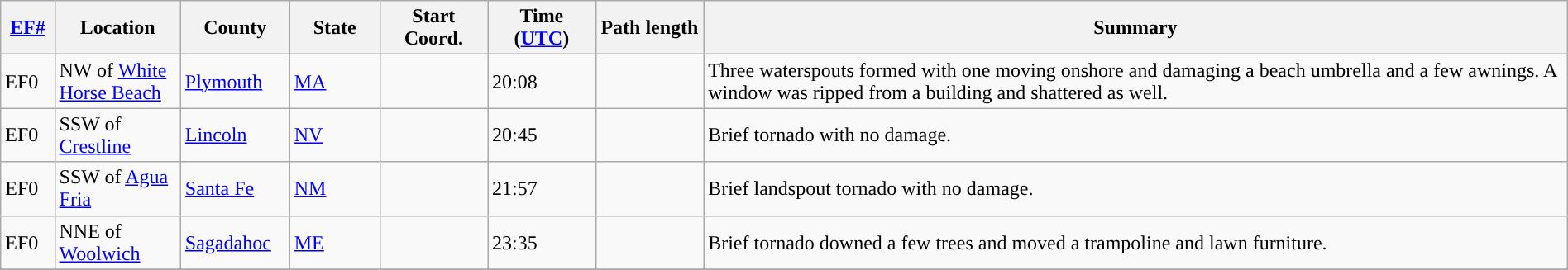<table class="wikitable sortable" style="width:100%;">
<tr>
<th scope="col"  style="width:3%; text-align:center;"><a href='#'>EF#</a></th>
<th scope="col"  style="width:7%; text-align:center;" class="unsortable">Location</th>
<th scope="col"  style="width:6%; text-align:center;" class="unsortable">County</th>
<th scope="col"  style="width:5%; text-align:center;">State</th>
<th scope="col"  style="width:6%; text-align:center;">Start Coord.</th>
<th scope="col"  style="width:6%; text-align:center;">Time (<a href='#'>UTC</a>)</th>
<th scope="col"  style="width:6%; text-align:center;">Path length</th>
<th scope="col" class="unsortable" style="width:48%; text-align:center;">Summary</th>
</tr>
<tr>
<td>EF0</td>
<td>NW of <a href='#'>White Horse Beach</a></td>
<td><a href='#'>Plymouth</a></td>
<td><a href='#'>MA</a></td>
<td></td>
<td>20:08</td>
<td></td>
<td>Three waterspouts formed with one moving onshore and damaging a beach umbrella and a few awnings. A window was ripped from a building and shattered as well.</td>
</tr>
<tr>
<td>EF0</td>
<td>SSW of <a href='#'>Crestline</a></td>
<td><a href='#'>Lincoln</a></td>
<td><a href='#'>NV</a></td>
<td></td>
<td>20:45</td>
<td></td>
<td>Brief tornado with no damage.</td>
</tr>
<tr>
<td>EF0</td>
<td>SSW of <a href='#'>Agua Fria</a></td>
<td><a href='#'>Santa Fe</a></td>
<td><a href='#'>NM</a></td>
<td></td>
<td>21:57</td>
<td></td>
<td>Brief landspout tornado with no damage.</td>
</tr>
<tr>
<td>EF0</td>
<td>NNE of <a href='#'>Woolwich</a></td>
<td><a href='#'>Sagadahoc</a></td>
<td><a href='#'>ME</a></td>
<td></td>
<td>23:35</td>
<td></td>
<td>Brief tornado downed a few trees and moved a trampoline and lawn furniture.</td>
</tr>
<tr>
</tr>
</table>
